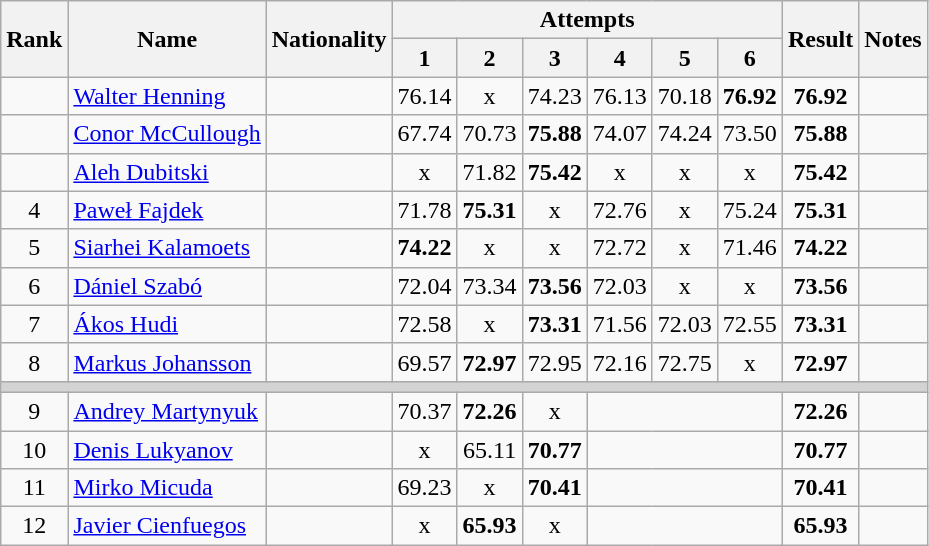<table class="wikitable sortable" style="text-align:center">
<tr>
<th rowspan=2>Rank</th>
<th rowspan=2>Name</th>
<th rowspan=2>Nationality</th>
<th colspan=6>Attempts</th>
<th rowspan=2>Result</th>
<th rowspan=2>Notes</th>
</tr>
<tr>
<th>1</th>
<th>2</th>
<th>3</th>
<th>4</th>
<th>5</th>
<th>6</th>
</tr>
<tr>
<td></td>
<td align=left><a href='#'>Walter Henning</a></td>
<td align=left></td>
<td>76.14</td>
<td>x</td>
<td>74.23</td>
<td>76.13</td>
<td>70.18</td>
<td><strong>76.92</strong></td>
<td><strong>76.92</strong></td>
<td></td>
</tr>
<tr>
<td></td>
<td align=left><a href='#'>Conor McCullough</a></td>
<td align=left></td>
<td>67.74</td>
<td>70.73</td>
<td><strong>75.88</strong></td>
<td>74.07</td>
<td>74.24</td>
<td>73.50</td>
<td><strong>75.88</strong></td>
<td></td>
</tr>
<tr>
<td></td>
<td align=left><a href='#'>Aleh Dubitski</a></td>
<td align=left></td>
<td>x</td>
<td>71.82</td>
<td><strong>75.42</strong></td>
<td>x</td>
<td>x</td>
<td>x</td>
<td><strong>75.42</strong></td>
<td></td>
</tr>
<tr>
<td>4</td>
<td align=left><a href='#'>Paweł Fajdek</a></td>
<td align=left></td>
<td>71.78</td>
<td><strong>75.31</strong></td>
<td>x</td>
<td>72.76</td>
<td>x</td>
<td>75.24</td>
<td><strong>75.31</strong></td>
<td></td>
</tr>
<tr>
<td>5</td>
<td align=left><a href='#'>Siarhei Kalamoets</a></td>
<td align=left></td>
<td><strong>74.22</strong></td>
<td>x</td>
<td>x</td>
<td>72.72</td>
<td>x</td>
<td>71.46</td>
<td><strong>74.22</strong></td>
<td></td>
</tr>
<tr>
<td>6</td>
<td align=left><a href='#'>Dániel Szabó</a></td>
<td align=left></td>
<td>72.04</td>
<td>73.34</td>
<td><strong>73.56</strong></td>
<td>72.03</td>
<td>x</td>
<td>x</td>
<td><strong>73.56</strong></td>
<td></td>
</tr>
<tr>
<td>7</td>
<td align=left><a href='#'>Ákos Hudi</a></td>
<td align=left></td>
<td>72.58</td>
<td>x</td>
<td><strong>73.31</strong></td>
<td>71.56</td>
<td>72.03</td>
<td>72.55</td>
<td><strong>73.31</strong></td>
<td></td>
</tr>
<tr>
<td>8</td>
<td align=left><a href='#'>Markus Johansson</a></td>
<td align=left></td>
<td>69.57</td>
<td><strong>72.97</strong></td>
<td>72.95</td>
<td>72.16</td>
<td>72.75</td>
<td>x</td>
<td><strong>72.97</strong></td>
<td></td>
</tr>
<tr>
<td colspan=11 bgcolor=lightgray></td>
</tr>
<tr>
<td>9</td>
<td align=left><a href='#'>Andrey Martynyuk</a></td>
<td align=left></td>
<td>70.37</td>
<td><strong>72.26</strong></td>
<td>x</td>
<td colspan=3></td>
<td><strong>72.26</strong></td>
<td></td>
</tr>
<tr>
<td>10</td>
<td align=left><a href='#'>Denis Lukyanov</a></td>
<td align=left></td>
<td>x</td>
<td>65.11</td>
<td><strong>70.77</strong></td>
<td colspan=3></td>
<td><strong>70.77</strong></td>
<td></td>
</tr>
<tr>
<td>11</td>
<td align=left><a href='#'>Mirko Micuda</a></td>
<td align=left></td>
<td>69.23</td>
<td>x</td>
<td><strong>70.41</strong></td>
<td colspan=3></td>
<td><strong>70.41</strong></td>
<td></td>
</tr>
<tr>
<td>12</td>
<td align=left><a href='#'>Javier Cienfuegos</a></td>
<td align=left></td>
<td>x</td>
<td><strong>65.93</strong></td>
<td>x</td>
<td colspan=3></td>
<td><strong>65.93</strong></td>
<td></td>
</tr>
</table>
